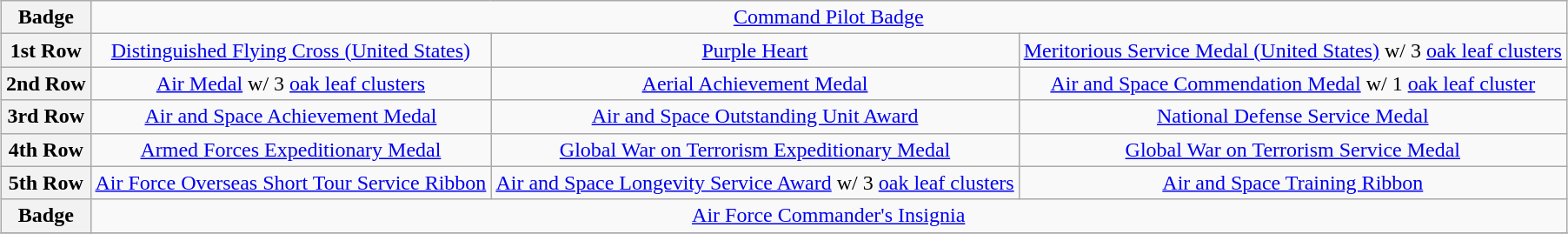<table class="wikitable" style="margin:1em auto; text-align:center;">
<tr>
<th>Badge</th>
<td colspan="6"><a href='#'>Command Pilot Badge</a></td>
</tr>
<tr>
<th>1st Row</th>
<td colspan="2"><a href='#'>Distinguished Flying Cross (United States)</a></td>
<td colspan="2"><a href='#'>Purple Heart</a></td>
<td colspan="2"><a href='#'>Meritorious Service Medal (United States)</a> w/ 3 <a href='#'>oak leaf clusters</a></td>
</tr>
<tr>
<th>2nd Row</th>
<td colspan="2"><a href='#'>Air Medal</a> w/ 3 <a href='#'>oak leaf clusters</a></td>
<td colspan="2"><a href='#'>Aerial Achievement Medal</a></td>
<td colspan="2"><a href='#'>Air and Space Commendation Medal</a> w/ 1 <a href='#'>oak leaf cluster</a></td>
</tr>
<tr>
<th>3rd Row</th>
<td colspan="2"><a href='#'>Air and Space Achievement Medal</a></td>
<td colspan="2"><a href='#'>Air and Space Outstanding Unit Award</a></td>
<td colspan="2"><a href='#'>National Defense Service Medal</a></td>
</tr>
<tr>
<th>4th Row</th>
<td colspan="2"><a href='#'>Armed Forces Expeditionary Medal</a></td>
<td colspan="2"><a href='#'>Global War on Terrorism Expeditionary Medal</a></td>
<td colspan="2"><a href='#'>Global War on Terrorism Service Medal</a></td>
</tr>
<tr>
<th>5th Row</th>
<td colspan="2"><a href='#'>Air Force Overseas Short Tour Service Ribbon</a></td>
<td colspan="2"><a href='#'>Air and Space Longevity Service Award</a> w/ 3 <a href='#'>oak leaf clusters</a></td>
<td colspan="2"><a href='#'>Air and Space Training Ribbon</a></td>
</tr>
<tr>
<th>Badge</th>
<td colspan="6"><a href='#'>Air Force Commander's Insignia</a></td>
</tr>
<tr>
</tr>
</table>
